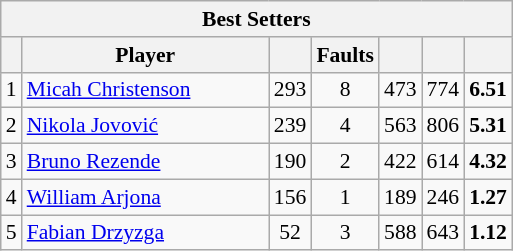<table class="wikitable sortable" style=font-size:90%>
<tr>
<th colspan=7>Best Setters</th>
</tr>
<tr>
<th></th>
<th width=158>Player</th>
<th width=20></th>
<th width=20>Faults</th>
<th width=20></th>
<th width=20></th>
<th width=20></th>
</tr>
<tr>
<td align=center>1</td>
<td> <a href='#'>Micah Christenson</a></td>
<td align=center>293</td>
<td align=center>8</td>
<td align=center>473</td>
<td align=center>774</td>
<td align=center><strong>6.51</strong></td>
</tr>
<tr>
<td align=center>2</td>
<td> <a href='#'>Nikola Jovović</a></td>
<td align=center>239</td>
<td align=center>4</td>
<td align=center>563</td>
<td align=center>806</td>
<td align=center><strong>5.31</strong></td>
</tr>
<tr>
<td align=center>3</td>
<td> <a href='#'>Bruno Rezende</a></td>
<td align=center>190</td>
<td align=center>2</td>
<td align=center>422</td>
<td align=center>614</td>
<td align=center><strong>4.32</strong></td>
</tr>
<tr>
<td align=center>4</td>
<td> <a href='#'>William Arjona</a></td>
<td align=center>156</td>
<td align=center>1</td>
<td align=center>189</td>
<td align=center>246</td>
<td align=center><strong>1.27</strong></td>
</tr>
<tr>
<td align=center>5</td>
<td> <a href='#'>Fabian Drzyzga</a></td>
<td align=center>52</td>
<td align=center>3</td>
<td align=center>588</td>
<td align=center>643</td>
<td align=center><strong>1.12</strong></td>
</tr>
</table>
